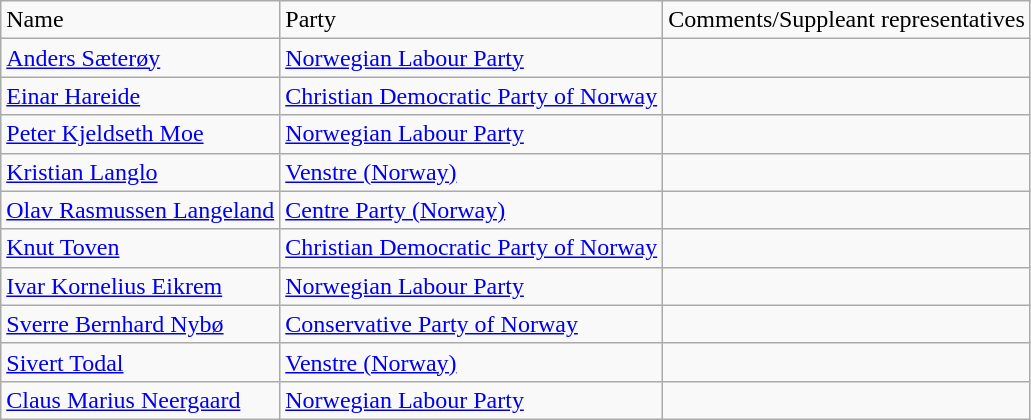<table class="wikitable">
<tr>
<td>Name</td>
<td>Party</td>
<td>Comments/Suppleant representatives</td>
</tr>
<tr>
<td><a href='#'>Anders Sæterøy</a></td>
<td><a href='#'>Norwegian Labour Party</a></td>
<td></td>
</tr>
<tr>
<td><a href='#'>Einar Hareide</a></td>
<td><a href='#'>Christian Democratic Party of Norway</a></td>
<td></td>
</tr>
<tr>
<td><a href='#'>Peter Kjeldseth Moe</a></td>
<td><a href='#'>Norwegian Labour Party</a></td>
<td></td>
</tr>
<tr>
<td><a href='#'>Kristian Langlo</a></td>
<td><a href='#'>Venstre (Norway)</a></td>
<td></td>
</tr>
<tr>
<td><a href='#'>Olav Rasmussen Langeland</a></td>
<td><a href='#'>Centre Party (Norway)</a></td>
<td></td>
</tr>
<tr>
<td><a href='#'>Knut Toven</a></td>
<td><a href='#'>Christian Democratic Party of Norway</a></td>
<td></td>
</tr>
<tr>
<td><a href='#'>Ivar Kornelius Eikrem</a></td>
<td><a href='#'>Norwegian Labour Party</a></td>
<td></td>
</tr>
<tr>
<td><a href='#'>Sverre Bernhard Nybø</a></td>
<td><a href='#'>Conservative Party of Norway</a></td>
<td></td>
</tr>
<tr>
<td><a href='#'>Sivert Todal</a></td>
<td><a href='#'>Venstre (Norway)</a></td>
<td></td>
</tr>
<tr>
<td><a href='#'>Claus Marius Neergaard</a></td>
<td><a href='#'>Norwegian Labour Party</a></td>
<td></td>
</tr>
</table>
